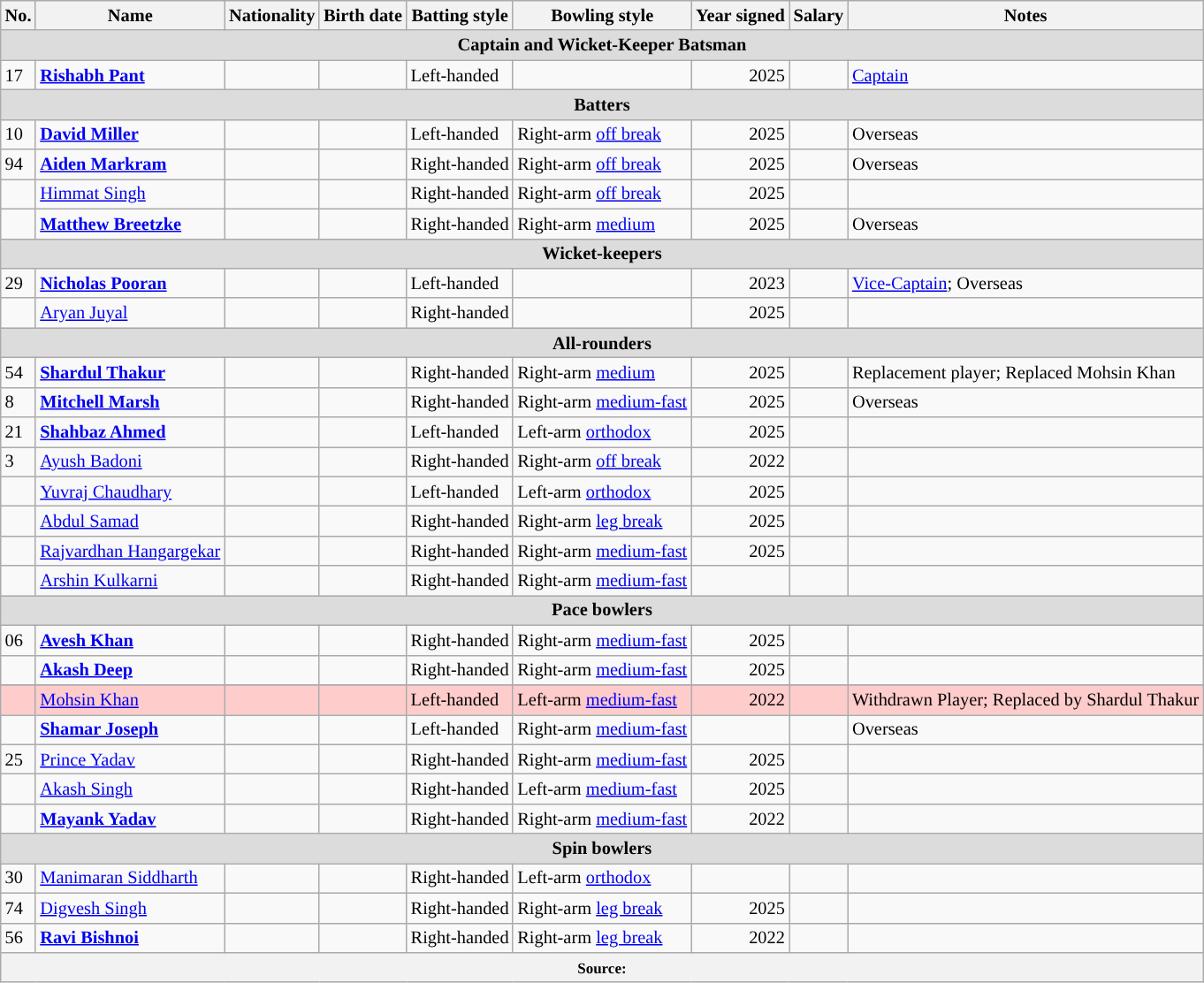<table class="wikitable"  style="font-size:85%;">
<tr>
<th style="background:; color:; text-align:center;">No.</th>
<th style="background:; color:; text-align:center;">Name</th>
<th style="background:; color:; text-align:center;">Nationality</th>
<th style="background:; color:; text-align:center;">Birth date</th>
<th style="background:; color:; text-align:center;">Batting style</th>
<th style="background:; color:; text-align:center;">Bowling style</th>
<th style="background:; color:; text-align:center;">Year signed</th>
<th style="background:; color:; text-align:center;">Salary</th>
<th style="background:; color:; text-align:center;">Notes</th>
</tr>
<tr>
<th colspan="9"  style="background:#dcdcdc; text-align:center;">Captain and Wicket-Keeper Batsman</th>
</tr>
<tr>
<td>17</td>
<td><strong><a href='#'>Rishabh Pant</a></strong></td>
<td></td>
<td></td>
<td>Left-handed</td>
<td></td>
<td style="text-align:right;">2025</td>
<td style="text-align:right;"></td>
<td><a href='#'>Captain</a></td>
</tr>
<tr>
<th colspan="9"  style="background:#dcdcdc; text-align:center;">Batters</th>
</tr>
<tr>
<td>10</td>
<td><strong><a href='#'>David Miller</a></strong></td>
<td></td>
<td></td>
<td>Left-handed</td>
<td>Right-arm <a href='#'>off break</a></td>
<td style="text-align:right;">2025</td>
<td style="text-align:right;"></td>
<td>Overseas</td>
</tr>
<tr>
<td>94</td>
<td><strong><a href='#'>Aiden Markram</a></strong></td>
<td></td>
<td></td>
<td>Right-handed</td>
<td>Right-arm <a href='#'>off break</a></td>
<td style="text-align:right;">2025</td>
<td style="text-align:right;"></td>
<td>Overseas</td>
</tr>
<tr>
<td></td>
<td><a href='#'>Himmat Singh</a></td>
<td></td>
<td></td>
<td>Right-handed</td>
<td>Right-arm <a href='#'>off break</a></td>
<td style="text-align:right;">2025</td>
<td style="text-align:right;"></td>
<td></td>
</tr>
<tr>
<td></td>
<td><strong><a href='#'>Matthew Breetzke</a></strong></td>
<td></td>
<td></td>
<td>Right-handed</td>
<td>Right-arm <a href='#'>medium</a></td>
<td style="text-align:right;">2025</td>
<td style="text-align:right;"></td>
<td>Overseas</td>
</tr>
<tr>
<th colspan="9" style="background:#dcdcdc; text-align:center">Wicket-keepers</th>
</tr>
<tr>
<td>29</td>
<td><strong><a href='#'>Nicholas Pooran</a></strong></td>
<td></td>
<td></td>
<td>Left-handed</td>
<td></td>
<td style="text-align:right;">2023</td>
<td style="text-align:right;"></td>
<td><a href='#'>Vice-Captain</a>; Overseas</td>
</tr>
<tr>
<td></td>
<td><a href='#'>Aryan Juyal</a></td>
<td></td>
<td></td>
<td>Right-handed</td>
<td></td>
<td style="text-align:right;">2025</td>
<td style="text-align:right;"></td>
<td></td>
</tr>
<tr>
<th colspan="9" style="background:#dcdcdc; text-align:center">All-rounders</th>
</tr>
<tr>
<td>54</td>
<td><strong><a href='#'>Shardul Thakur</a></strong></td>
<td></td>
<td></td>
<td>Right-handed</td>
<td>Right-arm <a href='#'>medium</a></td>
<td style="text-align:right;">2025</td>
<td style="text-align:right;"></td>
<td>Replacement player; Replaced Mohsin Khan</td>
</tr>
<tr>
<td>8</td>
<td><strong><a href='#'>Mitchell Marsh</a></strong></td>
<td></td>
<td></td>
<td>Right-handed</td>
<td>Right-arm <a href='#'>medium-fast</a></td>
<td style="text-align:right;">2025</td>
<td style="text-align:right;"></td>
<td>Overseas</td>
</tr>
<tr>
<td>21</td>
<td><strong><a href='#'>Shahbaz Ahmed</a></strong></td>
<td></td>
<td></td>
<td>Left-handed</td>
<td>Left-arm <a href='#'>orthodox</a></td>
<td style="text-align:right;">2025</td>
<td style="text-align:right;"></td>
<td></td>
</tr>
<tr>
<td>3</td>
<td><a href='#'>Ayush Badoni</a></td>
<td></td>
<td></td>
<td>Right-handed</td>
<td>Right-arm <a href='#'>off break</a></td>
<td style="text-align:right;">2022</td>
<td style="text-align:right;"></td>
<td></td>
</tr>
<tr>
<td></td>
<td><a href='#'>Yuvraj Chaudhary</a></td>
<td></td>
<td></td>
<td>Left-handed</td>
<td>Left-arm <a href='#'>orthodox</a></td>
<td style="text-align:right;">2025</td>
<td style="text-align:right;"></td>
<td></td>
</tr>
<tr>
<td></td>
<td><a href='#'>Abdul Samad</a></td>
<td></td>
<td></td>
<td>Right-handed</td>
<td>Right-arm <a href='#'>leg break</a></td>
<td style="text-align:right;">2025</td>
<td style="text-align:right;"></td>
<td></td>
</tr>
<tr>
<td></td>
<td><a href='#'>Rajvardhan Hangargekar</a></td>
<td></td>
<td></td>
<td>Right-handed</td>
<td>Right-arm <a href='#'>medium-fast</a></td>
<td style="text-align:right;">2025</td>
<td style="text-align:right;"></td>
<td></td>
</tr>
<tr>
<td></td>
<td><a href='#'>Arshin Kulkarni</a></td>
<td></td>
<td></td>
<td>Right-handed</td>
<td>Right-arm <a href='#'>medium-fast</a></td>
<td style="text-align:right;"></td>
<td style="text-align:right;"></td>
<td></td>
</tr>
<tr>
<th colspan="9"  style="background:#dcdcdc; text-align:center;">Pace bowlers</th>
</tr>
<tr>
<td>06</td>
<td><strong><a href='#'>Avesh Khan</a></strong></td>
<td></td>
<td></td>
<td>Right-handed</td>
<td>Right-arm <a href='#'>medium-fast</a></td>
<td style="text-align:right;">2025</td>
<td style="text-align:right;"></td>
<td></td>
</tr>
<tr>
<td></td>
<td><strong><a href='#'>Akash Deep</a></strong></td>
<td></td>
<td></td>
<td>Right-handed</td>
<td>Right-arm <a href='#'>medium-fast</a></td>
<td style="text-align:right;">2025</td>
<td style="text-align:right;"></td>
<td></td>
</tr>
<tr>
</tr>
<tr style="background:#FFCCCC">
<td></td>
<td><a href='#'>Mohsin Khan</a></td>
<td></td>
<td></td>
<td>Left-handed</td>
<td>Left-arm <a href='#'>medium-fast</a></td>
<td style="text-align:right;">2022</td>
<td style="text-align:right;"></td>
<td>Withdrawn Player; Replaced by Shardul Thakur</td>
</tr>
<tr>
<td></td>
<td><strong><a href='#'>Shamar Joseph</a></strong></td>
<td></td>
<td></td>
<td>Left-handed</td>
<td>Right-arm <a href='#'>medium-fast</a></td>
<td style="text-align:right;"></td>
<td style="text-align:right;"></td>
<td>Overseas</td>
</tr>
<tr>
<td>25</td>
<td><a href='#'>Prince Yadav</a></td>
<td></td>
<td></td>
<td>Right-handed</td>
<td>Right-arm <a href='#'>medium-fast</a></td>
<td style="text-align:right;">2025</td>
<td style="text-align:right;"></td>
<td></td>
</tr>
<tr>
<td></td>
<td><a href='#'>Akash Singh</a></td>
<td></td>
<td></td>
<td>Right-handed</td>
<td>Left-arm <a href='#'>medium-fast</a></td>
<td style="text-align:right;">2025</td>
<td style="text-align:right;"></td>
<td></td>
</tr>
<tr>
<td></td>
<td><strong><a href='#'>Mayank Yadav</a></strong></td>
<td></td>
<td></td>
<td>Right-handed</td>
<td>Right-arm <a href='#'>medium-fast</a></td>
<td style="text-align:right;">2022</td>
<td style="text-align:right;"></td>
<td></td>
</tr>
<tr>
<th colspan="9"  style="background:#dcdcdc; text-align:center;">Spin bowlers</th>
</tr>
<tr>
<td>30</td>
<td><a href='#'>Manimaran Siddharth</a></td>
<td></td>
<td></td>
<td>Right-handed</td>
<td>Left-arm <a href='#'>orthodox</a></td>
<td style="text-align:right;"></td>
<td style="text-align:right;"></td>
<td></td>
</tr>
<tr>
<td>74</td>
<td><a href='#'>Digvesh Singh</a></td>
<td></td>
<td></td>
<td>Right-handed</td>
<td>Right-arm <a href='#'>leg break</a></td>
<td style="text-align:right;">2025</td>
<td style="text-align:right;"></td>
<td></td>
</tr>
<tr>
<td>56</td>
<td><strong><a href='#'>Ravi Bishnoi</a></strong></td>
<td></td>
<td></td>
<td>Right-handed</td>
<td>Right-arm <a href='#'>leg break</a></td>
<td style="text-align:right;">2022</td>
<td style="text-align:right;"></td>
<td></td>
</tr>
<tr>
<th colspan="9" style="text-align:center;"><small>Source: </small></th>
</tr>
</table>
